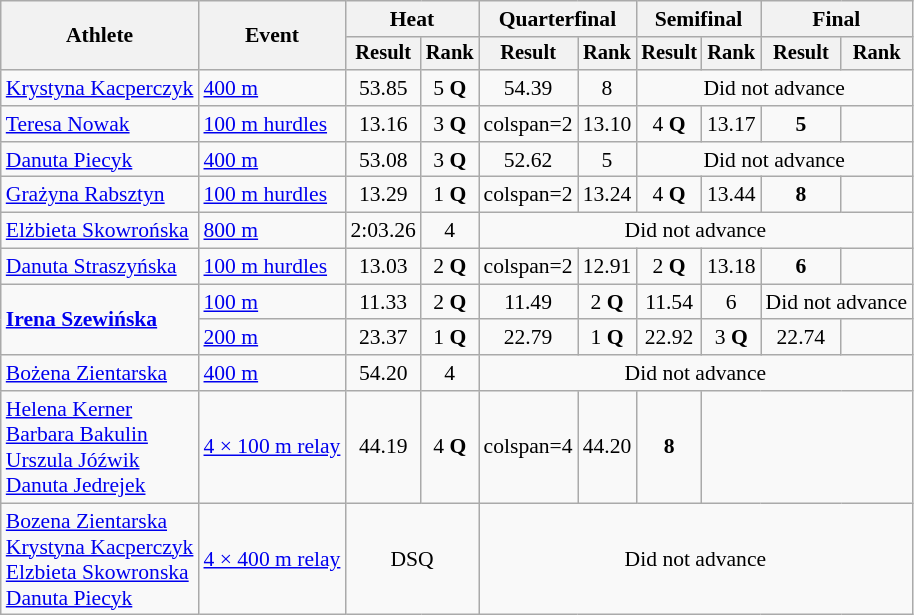<table class="wikitable" style="font-size:90%">
<tr>
<th rowspan="2">Athlete</th>
<th rowspan="2">Event</th>
<th colspan="2">Heat</th>
<th colspan="2">Quarterfinal</th>
<th colspan="2">Semifinal</th>
<th colspan="2">Final</th>
</tr>
<tr style="font-size:95%">
<th>Result</th>
<th>Rank</th>
<th>Result</th>
<th>Rank</th>
<th>Result</th>
<th>Rank</th>
<th>Result</th>
<th>Rank</th>
</tr>
<tr align=center>
<td align=left><a href='#'>Krystyna Kacperczyk</a></td>
<td align=left><a href='#'>400 m</a></td>
<td>53.85</td>
<td>5 <strong>Q</strong></td>
<td>54.39</td>
<td>8</td>
<td colspan=4>Did not advance</td>
</tr>
<tr align=center>
<td align=left><a href='#'>Teresa Nowak</a></td>
<td align=left><a href='#'>100 m hurdles</a></td>
<td>13.16</td>
<td>3 <strong>Q</strong></td>
<td>colspan=2 </td>
<td>13.10</td>
<td>4 <strong>Q</strong></td>
<td>13.17</td>
<td><strong>5</strong></td>
</tr>
<tr align=center>
<td align=left><a href='#'>Danuta Piecyk</a></td>
<td align=left><a href='#'>400 m</a></td>
<td>53.08</td>
<td>3 <strong>Q</strong></td>
<td>52.62</td>
<td>5</td>
<td colspan=4>Did not advance</td>
</tr>
<tr align=center>
<td align=left><a href='#'>Grażyna Rabsztyn</a></td>
<td align=left><a href='#'>100 m hurdles</a></td>
<td>13.29</td>
<td>1 <strong>Q</strong></td>
<td>colspan=2 </td>
<td>13.24</td>
<td>4 <strong>Q</strong></td>
<td>13.44</td>
<td><strong>8</strong></td>
</tr>
<tr align=center>
<td align=left><a href='#'>Elżbieta Skowrońska</a></td>
<td align=left><a href='#'>800 m</a></td>
<td>2:03.26</td>
<td>4</td>
<td colspan=6>Did not advance</td>
</tr>
<tr align=center>
<td align=left><a href='#'>Danuta Straszyńska</a></td>
<td align=left><a href='#'>100 m hurdles</a></td>
<td>13.03</td>
<td>2 <strong>Q</strong></td>
<td>colspan=2 </td>
<td>12.91</td>
<td>2 <strong>Q</strong></td>
<td>13.18</td>
<td><strong>6</strong></td>
</tr>
<tr align=center>
<td style="text-align:left;" rowspan="2"><strong><a href='#'>Irena Szewińska</a></strong></td>
<td align=left><a href='#'>100 m</a></td>
<td>11.33</td>
<td>2 <strong>Q</strong></td>
<td>11.49</td>
<td>2 <strong>Q</strong></td>
<td>11.54</td>
<td>6</td>
<td colspan=2>Did not advance</td>
</tr>
<tr align=center>
<td align=left><a href='#'>200 m</a></td>
<td>23.37</td>
<td>1 <strong>Q</strong></td>
<td>22.79</td>
<td>1 <strong>Q</strong></td>
<td>22.92</td>
<td>3 <strong>Q</strong></td>
<td>22.74</td>
<td></td>
</tr>
<tr align=center>
<td align=left><a href='#'>Bożena Zientarska</a></td>
<td align=left><a href='#'>400 m</a></td>
<td>54.20</td>
<td>4</td>
<td colspan=6>Did not advance</td>
</tr>
<tr align=center>
<td align=left><a href='#'>Helena Kerner</a><br><a href='#'>Barbara Bakulin</a><br> <a href='#'>Urszula Jóźwik</a><br><a href='#'>Danuta Jedrejek</a></td>
<td align=left><a href='#'>4 × 100 m relay</a></td>
<td>44.19</td>
<td>4 <strong>Q</strong></td>
<td>colspan=4 </td>
<td>44.20</td>
<td><strong>8</strong></td>
</tr>
<tr align=center>
<td align=left><a href='#'>Bozena Zientarska</a><br><a href='#'>Krystyna Kacperczyk</a><br><a href='#'>Elzbieta Skowronska</a><br><a href='#'>Danuta Piecyk</a></td>
<td align=left><a href='#'>4 × 400 m relay</a></td>
<td colspan=2>DSQ</td>
<td colspan=6>Did not advance</td>
</tr>
</table>
